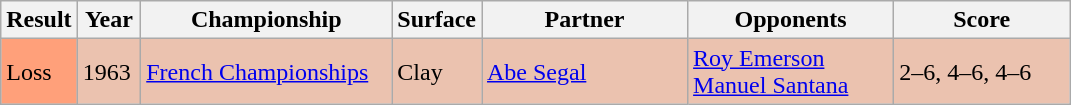<table class="sortable wikitable">
<tr>
<th style="width:40px">Result</th>
<th style="width:35px">Year</th>
<th style="width:160px">Championship</th>
<th style="width:50px">Surface</th>
<th style="width:130px">Partner</th>
<th style="width:130px">Opponents</th>
<th style="width:110px" class="unsortable">Score</th>
</tr>
<tr style="background:#ebc2af;">
<td style="background:#ffa07a;">Loss</td>
<td>1963</td>
<td><a href='#'>French Championships</a></td>
<td>Clay</td>
<td> <a href='#'>Abe Segal</a></td>
<td> <a href='#'>Roy Emerson</a> <br>  <a href='#'>Manuel Santana</a></td>
<td>2–6, 4–6, 4–6</td>
</tr>
</table>
